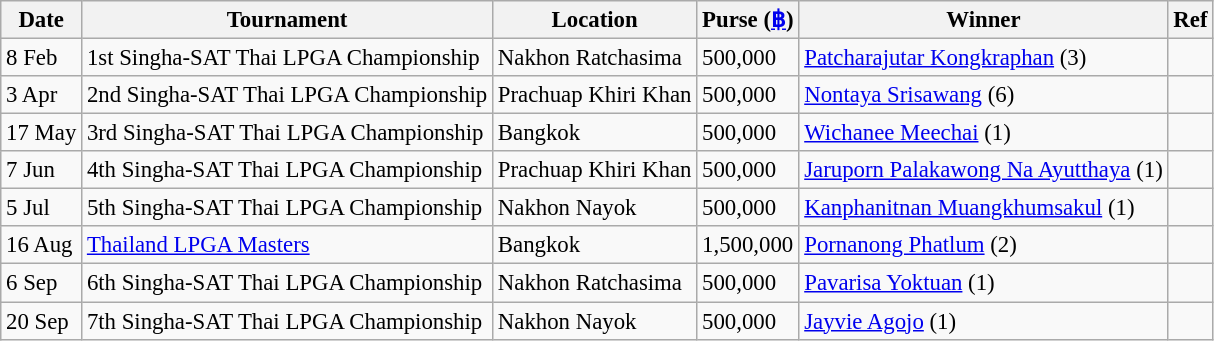<table class="wikitable" style="font-size:95%;">
<tr>
<th>Date</th>
<th>Tournament</th>
<th>Location</th>
<th>Purse (<a href='#'>฿</a>)</th>
<th>Winner</th>
<th>Ref</th>
</tr>
<tr>
<td>8 Feb</td>
<td>1st Singha-SAT Thai LPGA Championship</td>
<td>Nakhon Ratchasima</td>
<td>500,000</td>
<td> <a href='#'>Patcharajutar Kongkraphan</a> (3)</td>
<td></td>
</tr>
<tr>
<td>3 Apr</td>
<td>2nd Singha-SAT Thai LPGA Championship</td>
<td>Prachuap Khiri Khan</td>
<td>500,000</td>
<td> <a href='#'>Nontaya Srisawang</a> (6)</td>
<td></td>
</tr>
<tr>
<td>17 May</td>
<td>3rd Singha-SAT Thai LPGA Championship</td>
<td>Bangkok</td>
<td>500,000</td>
<td> <a href='#'>Wichanee Meechai</a> (1)</td>
<td></td>
</tr>
<tr>
<td>7 Jun</td>
<td>4th Singha-SAT Thai LPGA Championship</td>
<td>Prachuap Khiri Khan</td>
<td>500,000</td>
<td> <a href='#'>Jaruporn Palakawong Na Ayutthaya</a> (1)</td>
<td></td>
</tr>
<tr>
<td>5 Jul</td>
<td>5th Singha-SAT Thai LPGA Championship</td>
<td>Nakhon Nayok</td>
<td>500,000</td>
<td> <a href='#'>Kanphanitnan Muangkhumsakul</a> (1)</td>
<td></td>
</tr>
<tr>
<td>16 Aug</td>
<td><a href='#'>Thailand LPGA Masters</a></td>
<td>Bangkok</td>
<td>1,500,000</td>
<td> <a href='#'>Pornanong Phatlum</a> (2)</td>
<td></td>
</tr>
<tr>
<td>6 Sep</td>
<td>6th Singha-SAT Thai LPGA Championship</td>
<td>Nakhon Ratchasima</td>
<td>500,000</td>
<td> <a href='#'>Pavarisa Yoktuan</a> (1)</td>
<td></td>
</tr>
<tr>
<td>20 Sep</td>
<td>7th Singha-SAT Thai LPGA Championship</td>
<td>Nakhon Nayok</td>
<td>500,000</td>
<td> <a href='#'>Jayvie Agojo</a> (1)</td>
<td></td>
</tr>
</table>
